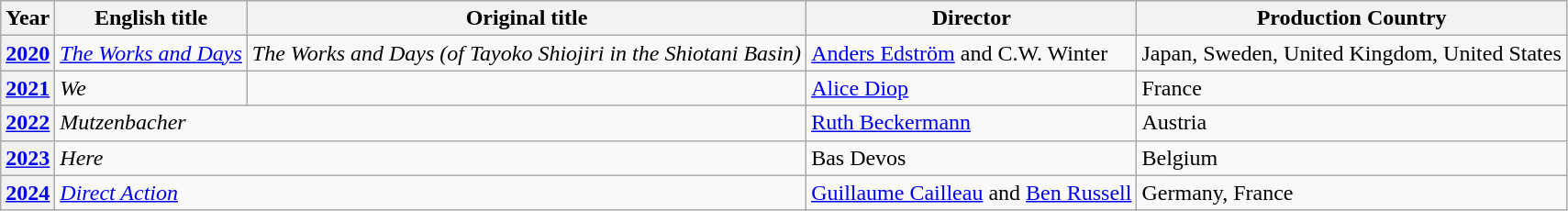<table class="wikitable">
<tr>
<th>Year</th>
<th>English title</th>
<th>Original title</th>
<th>Director</th>
<th>Production Country</th>
</tr>
<tr>
<th><a href='#'>2020</a></th>
<td><em><a href='#'>The Works and Days</a></em></td>
<td><em>The Works and Days (of Tayoko Shiojiri in the Shiotani Basin)</em></td>
<td><a href='#'>Anders Edström</a> and C.W. Winter</td>
<td>Japan, Sweden, United Kingdom, United States</td>
</tr>
<tr>
<th><a href='#'>2021</a></th>
<td><em>We</em></td>
<td></td>
<td><a href='#'>Alice Diop</a></td>
<td>France</td>
</tr>
<tr>
<th><a href='#'>2022</a></th>
<td colspan="2"><em>Mutzenbacher</em></td>
<td><a href='#'>Ruth Beckermann</a></td>
<td>Austria</td>
</tr>
<tr>
<th><a href='#'>2023</a></th>
<td colspan="2"><em>Here</em></td>
<td>Bas Devos</td>
<td>Belgium</td>
</tr>
<tr>
<th><a href='#'>2024</a></th>
<td colspan="2"><em><a href='#'>Direct Action</a></em></td>
<td><a href='#'>Guillaume Cailleau</a> and <a href='#'>Ben Russell</a></td>
<td>Germany, France</td>
</tr>
</table>
